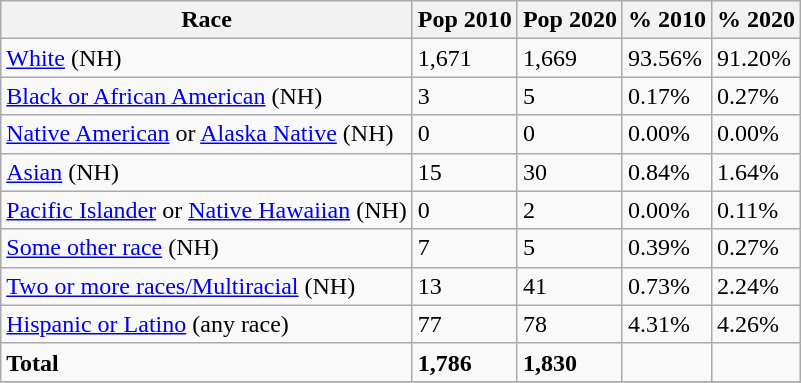<table class="wikitable">
<tr>
<th>Race</th>
<th>Pop 2010</th>
<th>Pop 2020</th>
<th>% 2010</th>
<th>% 2020</th>
</tr>
<tr>
<td><a href='#'>White</a> (NH)</td>
<td>1,671</td>
<td>1,669</td>
<td>93.56%</td>
<td>91.20%</td>
</tr>
<tr>
<td><a href='#'>Black or African American</a> (NH)</td>
<td>3</td>
<td>5</td>
<td>0.17%</td>
<td>0.27%</td>
</tr>
<tr>
<td><a href='#'>Native American</a> or <a href='#'>Alaska Native</a> (NH)</td>
<td>0</td>
<td>0</td>
<td>0.00%</td>
<td>0.00%</td>
</tr>
<tr>
<td><a href='#'>Asian</a> (NH)</td>
<td>15</td>
<td>30</td>
<td>0.84%</td>
<td>1.64%</td>
</tr>
<tr>
<td><a href='#'>Pacific Islander</a> or <a href='#'>Native Hawaiian</a> (NH)</td>
<td>0</td>
<td>2</td>
<td>0.00%</td>
<td>0.11%</td>
</tr>
<tr>
<td><a href='#'>Some other race</a> (NH)</td>
<td>7</td>
<td>5</td>
<td>0.39%</td>
<td>0.27%</td>
</tr>
<tr>
<td><a href='#'>Two or more races/Multiracial</a> (NH)</td>
<td>13</td>
<td>41</td>
<td>0.73%</td>
<td>2.24%</td>
</tr>
<tr>
<td><a href='#'>Hispanic or Latino</a> (any race)</td>
<td>77</td>
<td>78</td>
<td>4.31%</td>
<td>4.26%</td>
</tr>
<tr>
<td><strong>Total</strong></td>
<td><strong>1,786</strong></td>
<td><strong>1,830</strong></td>
<td></td>
<td></td>
</tr>
<tr>
</tr>
</table>
